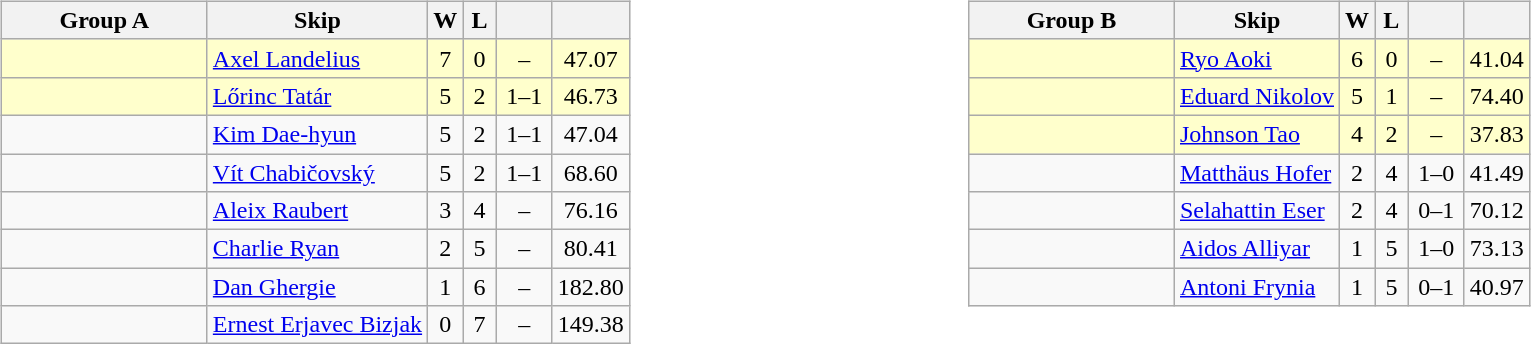<table>
<tr>
<td valign=top width=10%><br><table class="wikitable" style="text-align: center;">
<tr>
<th width=130>Group A</th>
<th>Skip</th>
<th width=15>W</th>
<th width=15>L</th>
<th width=30></th>
<th width=15></th>
</tr>
<tr bgcolor=#ffffcc>
<td style="text-align:left;"></td>
<td style="text-align:left;"><a href='#'>Axel Landelius</a></td>
<td>7</td>
<td>0</td>
<td>–</td>
<td>47.07</td>
</tr>
<tr bgcolor=#ffffcc>
<td style="text-align:left;"></td>
<td style="text-align:left;"><a href='#'>Lőrinc Tatár</a></td>
<td>5</td>
<td>2</td>
<td>1–1</td>
<td>46.73</td>
</tr>
<tr>
<td style="text-align:left;"></td>
<td style="text-align:left;"><a href='#'>Kim Dae-hyun</a></td>
<td>5</td>
<td>2</td>
<td>1–1</td>
<td>47.04</td>
</tr>
<tr>
<td style="text-align:left;"></td>
<td style="text-align:left;"><a href='#'>Vít Chabičovský</a></td>
<td>5</td>
<td>2</td>
<td>1–1</td>
<td>68.60</td>
</tr>
<tr>
<td style="text-align:left;"></td>
<td style="text-align:left;"><a href='#'>Aleix Raubert</a></td>
<td>3</td>
<td>4</td>
<td>–</td>
<td>76.16</td>
</tr>
<tr>
<td style="text-align:left;"></td>
<td style="text-align:left;"><a href='#'>Charlie Ryan</a></td>
<td>2</td>
<td>5</td>
<td>–</td>
<td>80.41</td>
</tr>
<tr>
<td style="text-align:left;"></td>
<td style="text-align:left;"><a href='#'>Dan Ghergie</a></td>
<td>1</td>
<td>6</td>
<td>–</td>
<td>182.80</td>
</tr>
<tr>
<td style="text-align:left;"></td>
<td style="text-align:left;"><a href='#'>Ernest Erjavec Bizjak</a></td>
<td>0</td>
<td>7</td>
<td>–</td>
<td>149.38</td>
</tr>
</table>
</td>
<td valign=top width=10%><br><table class="wikitable" style="text-align: center;">
<tr>
<th width=130>Group B</th>
<th>Skip</th>
<th width=15>W</th>
<th width=15>L</th>
<th width=30></th>
<th width=15></th>
</tr>
<tr bgcolor=#ffffcc>
<td style="text-align:left;"></td>
<td style="text-align:left;"><a href='#'>Ryo Aoki</a></td>
<td>6</td>
<td>0</td>
<td>–</td>
<td>41.04</td>
</tr>
<tr bgcolor=#ffffcc>
<td style="text-align:left;"></td>
<td style="text-align:left;"><a href='#'>Eduard Nikolov</a></td>
<td>5</td>
<td>1</td>
<td>–</td>
<td>74.40</td>
</tr>
<tr bgcolor=#ffffcc>
<td style="text-align:left;"></td>
<td style="text-align:left;"><a href='#'>Johnson Tao</a></td>
<td>4</td>
<td>2</td>
<td>–</td>
<td>37.83</td>
</tr>
<tr>
<td style="text-align:left;"></td>
<td style="text-align:left;"><a href='#'>Matthäus Hofer</a></td>
<td>2</td>
<td>4</td>
<td>1–0</td>
<td>41.49</td>
</tr>
<tr>
<td style="text-align:left;"></td>
<td style="text-align:left;"><a href='#'>Selahattin Eser</a></td>
<td>2</td>
<td>4</td>
<td>0–1</td>
<td>70.12</td>
</tr>
<tr>
<td style="text-align:left;"></td>
<td style="text-align:left;"><a href='#'>Aidos Alliyar</a></td>
<td>1</td>
<td>5</td>
<td>1–0</td>
<td>73.13</td>
</tr>
<tr>
<td style="text-align:left;"></td>
<td style="text-align:left;"><a href='#'>Antoni Frynia</a></td>
<td>1</td>
<td>5</td>
<td>0–1</td>
<td>40.97</td>
</tr>
</table>
</td>
</tr>
</table>
